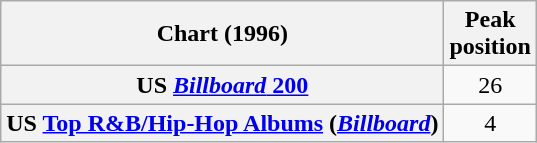<table class="wikitable sortable plainrowheaders" style="text-align:center">
<tr>
<th scope="col">Chart (1996)</th>
<th scope="col">Peak<br>position</th>
</tr>
<tr>
<th scope="row">US <a href='#'><em>Billboard</em> 200</a></th>
<td>26</td>
</tr>
<tr>
<th scope="row">US <a href='#'>Top R&B/Hip-Hop Albums</a> (<em><a href='#'>Billboard</a></em>)</th>
<td>4</td>
</tr>
</table>
